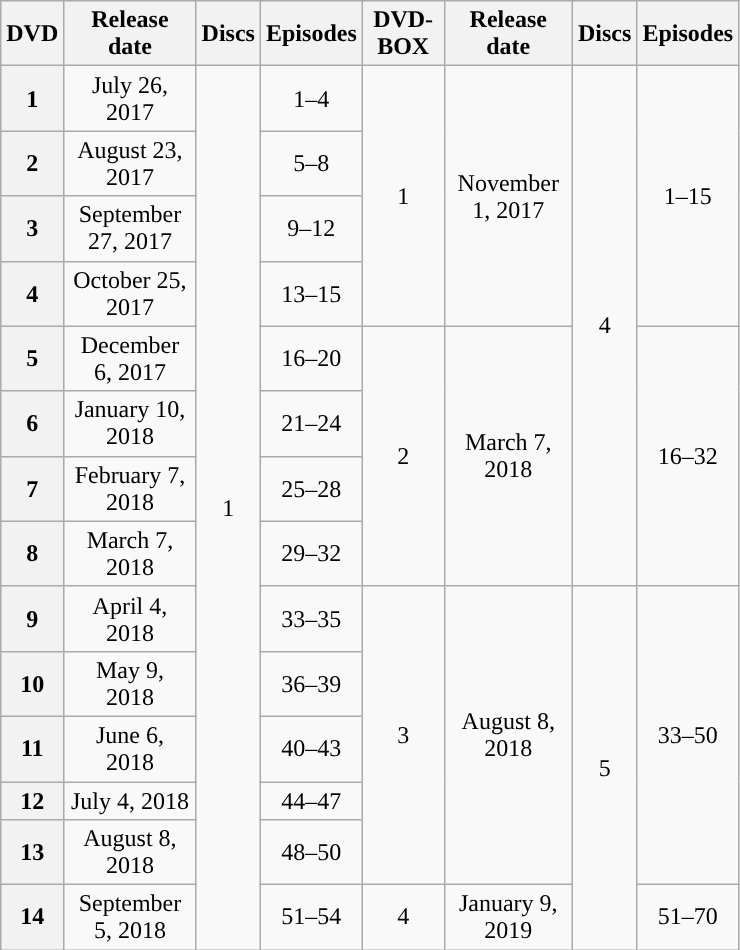<table class="wikitable" style="text-align: center; width: 39%;">
<tr>
<th scope="col" 175px;>DVD</th>
<th scope="col" 125px;>Release date</th>
<th scope="col">Discs</th>
<th scope="col">Episodes</th>
<th scope="col">DVD-BOX</th>
<th scope="col">Release date</th>
<th scope="col">Discs</th>
<th scope="col">Episodes</th>
</tr>
<tr>
<th scope="row">1</th>
<td>July 26, 2017</td>
<td rowspan="48">1</td>
<td>1–4</td>
<td rowspan="4">1</td>
<td rowspan="4">November 1, 2017</td>
<td rowspan="8">4</td>
<td rowspan="4">1–15</td>
</tr>
<tr>
<th scope="row">2</th>
<td>August 23, 2017</td>
<td>5–8</td>
</tr>
<tr>
<th scope="row">3</th>
<td>September 27, 2017</td>
<td>9–12</td>
</tr>
<tr>
<th scope="row">4</th>
<td>October 25, 2017</td>
<td>13–15</td>
</tr>
<tr>
<th scope="row">5</th>
<td>December 6, 2017</td>
<td>16–20</td>
<td rowspan="4">2</td>
<td rowspan="4">March 7, 2018</td>
<td rowspan="4">16–32</td>
</tr>
<tr>
<th scope="row">6</th>
<td>January 10, 2018</td>
<td>21–24</td>
</tr>
<tr>
<th scope="row">7</th>
<td>February 7, 2018</td>
<td>25–28</td>
</tr>
<tr>
<th scope="row">8</th>
<td>March 7, 2018</td>
<td>29–32</td>
</tr>
<tr>
<th scope="row">9</th>
<td>April 4, 2018</td>
<td>33–35</td>
<td rowspan="5">3</td>
<td rowspan="5">August 8, 2018</td>
<td rowspan="35">5</td>
<td rowspan="5">33–50</td>
</tr>
<tr>
<th scope="row">10</th>
<td>May 9, 2018</td>
<td>36–39</td>
</tr>
<tr>
<th scope="row">11</th>
<td>June 6, 2018</td>
<td>40–43</td>
</tr>
<tr>
<th scope="row">12</th>
<td>July 4, 2018</td>
<td>44–47</td>
</tr>
<tr>
<th scope="row">13</th>
<td>August 8, 2018</td>
<td>48–50</td>
</tr>
<tr>
<th scope="row">14</th>
<td>September 5, 2018</td>
<td>51–54</td>
<td rowspan="5">4</td>
<td rowspan="5">January 9, 2019</td>
<td rowspan="5">51–70</td>
</tr>
</table>
